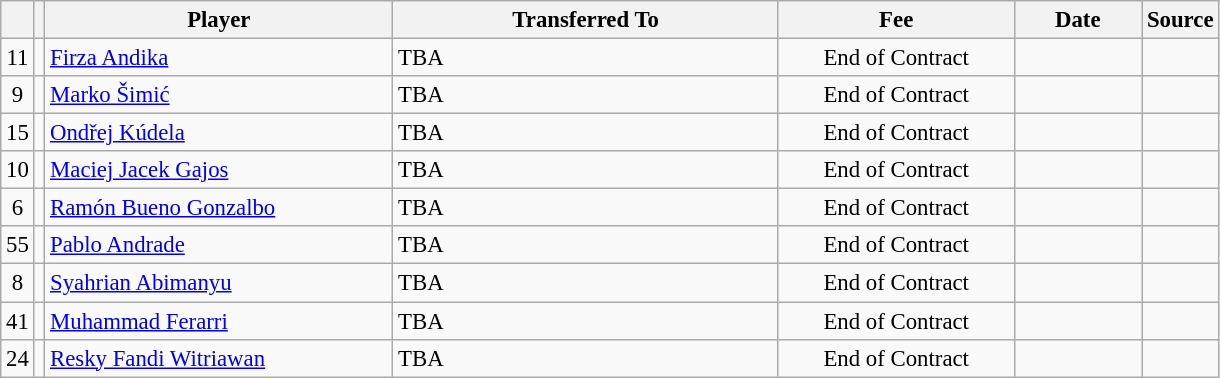<table class="wikitable plainrowheaders sortable" style="font-size:95%">
<tr>
<th></th>
<th></th>
<th scope="col" style="width:225px;">Player</th>
<th scope="col" style="width:250px;">Transferred To</th>
<th scope="col" style="width:150px;">Fee</th>
<th scope="col" style="width:78px;">Date</th>
<th>Source</th>
</tr>
<tr>
<td align=center>11</td>
<td align=center></td>
<td> <a href='#'>Firza Andika</a></td>
<td>TBA</td>
<td align=center>End of Contract</td>
<td align=center></td>
<td align=center></td>
</tr>
<tr>
<td align=center>9</td>
<td align=center></td>
<td> <a href='#'>Marko Šimić</a></td>
<td>TBA</td>
<td align=center>End of Contract</td>
<td align=center></td>
<td align=center></td>
</tr>
<tr>
<td align=center>15</td>
<td align=center></td>
<td> <a href='#'>Ondřej Kúdela</a></td>
<td>TBA</td>
<td align=center>End of Contract</td>
<td align=center></td>
<td align=center></td>
</tr>
<tr>
<td align=center>10</td>
<td align=center></td>
<td> <a href='#'>Maciej Jacek Gajos</a></td>
<td>TBA</td>
<td align=center>End of Contract</td>
<td align=center></td>
<td align=center></td>
</tr>
<tr>
<td align=center>6</td>
<td align=center></td>
<td> <a href='#'>Ramón Bueno Gonzalbo</a></td>
<td>TBA</td>
<td align=center>End of Contract</td>
<td align=center></td>
<td align=center></td>
</tr>
<tr>
<td align=center>55</td>
<td align=center></td>
<td> <a href='#'>Pablo Andrade</a></td>
<td>TBA</td>
<td align=center>End of Contract</td>
<td align=center></td>
<td align=center></td>
</tr>
<tr>
<td align=center>8</td>
<td align=center></td>
<td> <a href='#'>Syahrian Abimanyu</a></td>
<td>TBA</td>
<td align=center>End of Contract</td>
<td align=center></td>
<td align=center></td>
</tr>
<tr>
<td align=center>41</td>
<td align=center></td>
<td> <a href='#'>Muhammad Ferarri</a></td>
<td>TBA</td>
<td align=center>End of Contract</td>
<td align=center></td>
<td align=center></td>
</tr>
<tr>
<td align=center>24</td>
<td align=center></td>
<td> <a href='#'>Resky Fandi Witriawan</a></td>
<td>TBA</td>
<td align=center>End of Contract</td>
<td align=center></td>
<td align=center></td>
</tr>
</table>
